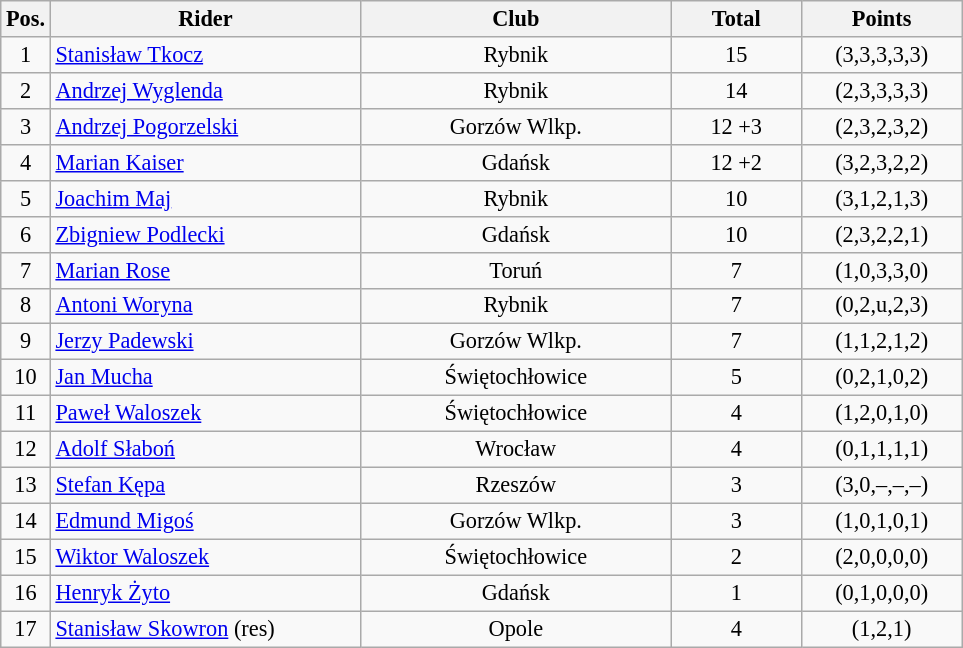<table class=wikitable style="font-size:93%;">
<tr>
<th width=25px>Pos.</th>
<th width=200px>Rider</th>
<th width=200px>Club</th>
<th width=80px>Total</th>
<th width=100px>Points</th>
</tr>
<tr align=center>
<td>1</td>
<td align=left><a href='#'>Stanisław Tkocz</a></td>
<td>Rybnik</td>
<td>15</td>
<td>(3,3,3,3,3)</td>
</tr>
<tr align=center>
<td>2</td>
<td align=left><a href='#'>Andrzej Wyglenda</a></td>
<td>Rybnik</td>
<td>14</td>
<td>(2,3,3,3,3)</td>
</tr>
<tr align=center>
<td>3</td>
<td align=left><a href='#'>Andrzej Pogorzelski</a></td>
<td>Gorzów Wlkp.</td>
<td>12 +3</td>
<td>(2,3,2,3,2)</td>
</tr>
<tr align=center>
<td>4</td>
<td align=left><a href='#'>Marian Kaiser</a></td>
<td>Gdańsk</td>
<td>12 +2</td>
<td>(3,2,3,2,2)</td>
</tr>
<tr align=center>
<td>5</td>
<td align=left><a href='#'>Joachim Maj</a></td>
<td>Rybnik</td>
<td>10</td>
<td>(3,1,2,1,3)</td>
</tr>
<tr align=center>
<td>6</td>
<td align=left><a href='#'>Zbigniew Podlecki</a></td>
<td>Gdańsk</td>
<td>10</td>
<td>(2,3,2,2,1)</td>
</tr>
<tr align=center>
<td>7</td>
<td align=left><a href='#'>Marian Rose</a></td>
<td>Toruń</td>
<td>7</td>
<td>(1,0,3,3,0)</td>
</tr>
<tr align=center>
<td>8</td>
<td align=left><a href='#'>Antoni Woryna</a></td>
<td>Rybnik</td>
<td>7</td>
<td>(0,2,u,2,3)</td>
</tr>
<tr align=center>
<td>9</td>
<td align=left><a href='#'>Jerzy Padewski</a></td>
<td>Gorzów Wlkp.</td>
<td>7</td>
<td>(1,1,2,1,2)</td>
</tr>
<tr align=center>
<td>10</td>
<td align=left><a href='#'>Jan Mucha</a></td>
<td>Świętochłowice</td>
<td>5</td>
<td>(0,2,1,0,2)</td>
</tr>
<tr align=center>
<td>11</td>
<td align=left><a href='#'>Paweł Waloszek</a></td>
<td>Świętochłowice</td>
<td>4</td>
<td>(1,2,0,1,0)</td>
</tr>
<tr align=center>
<td>12</td>
<td align=left><a href='#'>Adolf Słaboń</a></td>
<td>Wrocław</td>
<td>4</td>
<td>(0,1,1,1,1)</td>
</tr>
<tr align=center>
<td>13</td>
<td align=left><a href='#'>Stefan Kępa</a></td>
<td>Rzeszów</td>
<td>3</td>
<td>(3,0,–,–,–)</td>
</tr>
<tr align=center>
<td>14</td>
<td align=left><a href='#'>Edmund Migoś</a></td>
<td>Gorzów Wlkp.</td>
<td>3</td>
<td>(1,0,1,0,1)</td>
</tr>
<tr align=center>
<td>15</td>
<td align=left><a href='#'>Wiktor Waloszek</a></td>
<td>Świętochłowice</td>
<td>2</td>
<td>(2,0,0,0,0)</td>
</tr>
<tr align=center>
<td>16</td>
<td align=left><a href='#'>Henryk Żyto</a></td>
<td>Gdańsk</td>
<td>1</td>
<td>(0,1,0,0,0)</td>
</tr>
<tr align=center>
<td>17</td>
<td align=left><a href='#'>Stanisław Skowron</a> (res)</td>
<td>Opole</td>
<td>4</td>
<td>(1,2,1)</td>
</tr>
</table>
